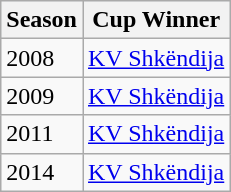<table class="wikitable" style="border-collapse:collapse; text-align:left">
<tr style="background:#f0f6fa;">
<th>Season</th>
<th>Cup Winner</th>
</tr>
<tr>
<td>2008</td>
<td><a href='#'>KV Shkëndija</a></td>
</tr>
<tr>
<td>2009</td>
<td><a href='#'>KV Shkëndija</a></td>
</tr>
<tr>
<td>2011</td>
<td><a href='#'>KV Shkëndija</a></td>
</tr>
<tr>
<td>2014</td>
<td><a href='#'>KV Shkëndija</a></td>
</tr>
</table>
